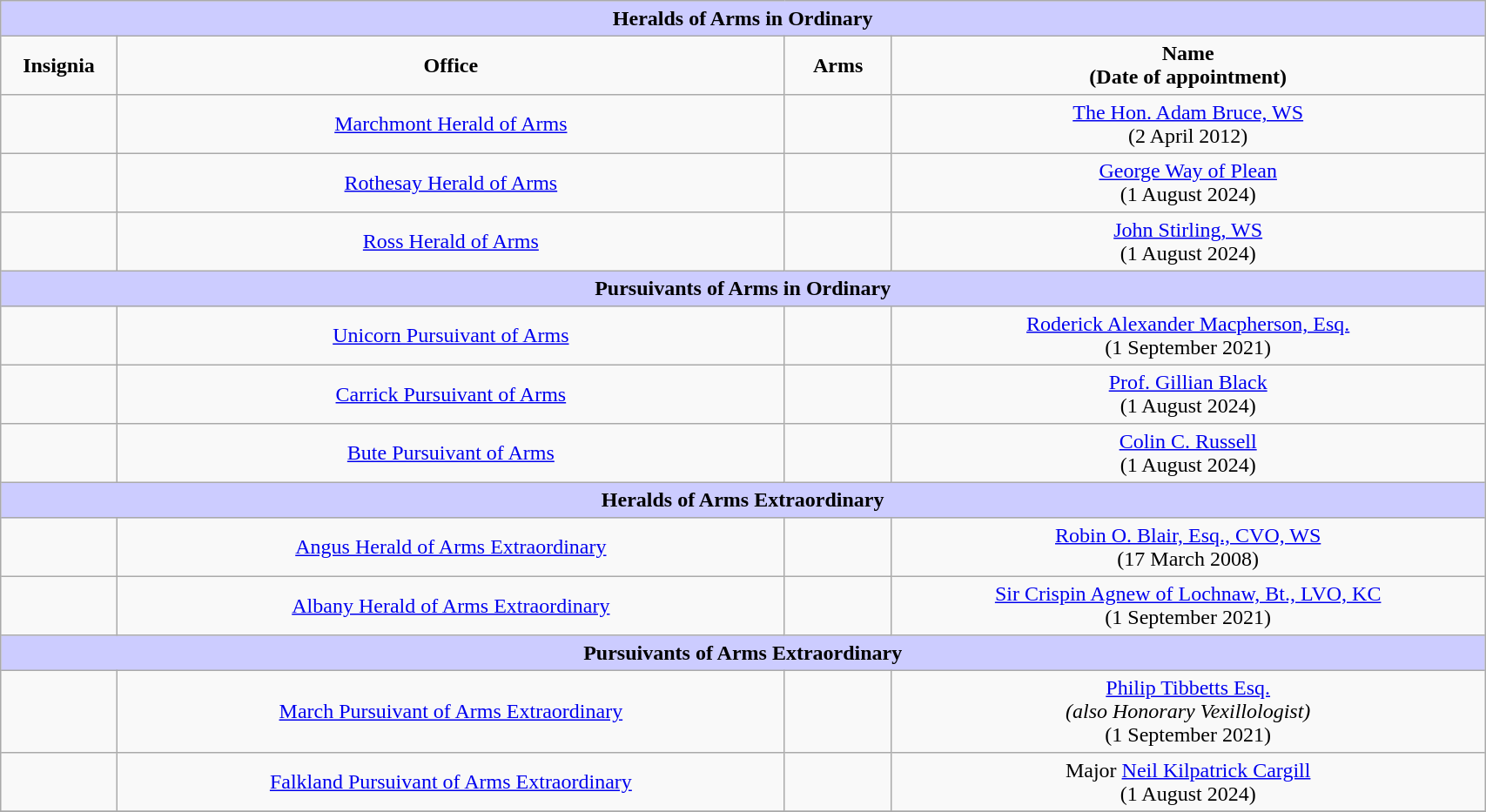<table width = "90%" border = 1 border="1" cellpadding="4" cellspacing="0" style="margin: 0.5em 1em 0.5em 0; background: #f9f9f9; border: 1px #aaa solid; border-collapse: collapse;">
<tr>
<td colspan = "4" bgcolor = "#ccccff" align="center"><strong>Heralds of Arms in Ordinary</strong></td>
</tr>
<tr>
<th style="width: 100px;">Insignia</th>
<th style="width: 45%;">Office</th>
<th style="width: 100px;">Arms</th>
<th style="width: 40%;">Name<br>(Date of appointment)</th>
</tr>
<tr>
<td align="center"></td>
<td style="text-align:center;"><a href='#'>Marchmont Herald of Arms</a></td>
<td></td>
<td style="text-align:center;"><a href='#'>The Hon. Adam Bruce, WS</a><br>(2 April 2012)</td>
</tr>
<tr>
<td align="center"></td>
<td style="text-align:center;"><a href='#'>Rothesay Herald of Arms</a></td>
<td></td>
<td style="text-align:center;"><a href='#'>George Way of Plean</a><br>(1 August 2024)</td>
</tr>
<tr>
<td align="center"></td>
<td style="text-align:center;"><a href='#'>Ross Herald of Arms</a></td>
<td></td>
<td style="text-align:center;"><a href='#'>John Stirling, WS</a><br>(1 August 2024)</td>
</tr>
<tr>
<td colspan="4" bgcolor="#ccccff" align="center"><strong>Pursuivants of Arms in Ordinary</strong></td>
</tr>
<tr>
<td align="center"></td>
<td style="text-align:center;"><a href='#'>Unicorn Pursuivant of Arms</a></td>
<td></td>
<td style="text-align:center;"><a href='#'>Roderick Alexander Macpherson, Esq.</a><br>(1 September 2021)</td>
</tr>
<tr>
<td align="center"></td>
<td style="text-align:center;"><a href='#'>Carrick Pursuivant of Arms</a></td>
<td></td>
<td style="text-align:center;"><a href='#'>Prof. Gillian Black</a><br>(1 August 2024)</td>
</tr>
<tr>
<td align="center"></td>
<td style="text-align:center;"><a href='#'>Bute Pursuivant of Arms</a></td>
<td></td>
<td style="text-align:center;"><a href='#'>Colin C. Russell</a><br>(1 August 2024)</td>
</tr>
<tr>
<td colspan="4" bgcolor="#ccccff" align="center"><strong>Heralds of Arms Extraordinary</strong></td>
</tr>
<tr>
<td align="center"></td>
<td style="text-align:center;"><a href='#'>Angus Herald of Arms Extraordinary</a></td>
<td></td>
<td style="text-align:center;"><a href='#'>Robin O. Blair, Esq., CVO, WS</a><br>(17 March 2008)</td>
</tr>
<tr>
<td align="center"></td>
<td style="text-align:center;"><a href='#'>Albany Herald of Arms Extraordinary</a></td>
<td></td>
<td style="text-align:center;"><a href='#'>Sir Crispin Agnew of Lochnaw, Bt., LVO, KC</a><br>(1 September 2021)</td>
</tr>
<tr>
<td colspan = "4" bgcolor = "#ccccff" align="center"><strong>Pursuivants of Arms Extraordinary</strong></td>
</tr>
<tr>
<td align="center"></td>
<td style="text-align:center;"><a href='#'>March Pursuivant of Arms Extraordinary</a></td>
<td></td>
<td style="text-align:center;"><a href='#'>Philip Tibbetts Esq.</a><br><em>(also Honorary Vexillologist)</em><br>(1 September 2021)</td>
</tr>
<tr>
<td align="center"></td>
<td style="text-align:center;"><a href='#'>Falkland Pursuivant of Arms Extraordinary</a></td>
<td></td>
<td style="text-align:center;">Major <a href='#'>Neil Kilpatrick Cargill</a><br>(1 August 2024)</td>
</tr>
<tr>
</tr>
</table>
